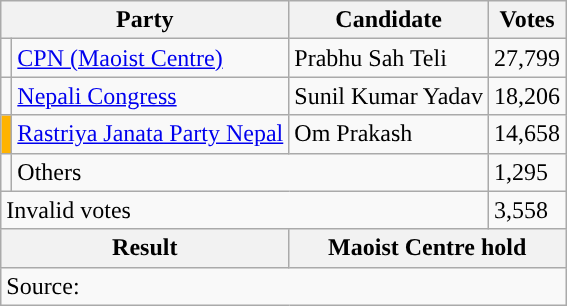<table class="wikitable">
<tr>
<th colspan="2">Party</th>
<th>Candidate</th>
<th>Votes</th>
</tr>
<tr>
<td style="background-color:"></td>
<td><a href='#'>CPN (Maoist Centre)</a></td>
<td>Prabhu Sah Teli</td>
<td>27,799</td>
</tr>
<tr>
<td style="background-color:"></td>
<td><a href='#'>Nepali Congress</a></td>
<td>Sunil Kumar Yadav</td>
<td>18,206</td>
</tr>
<tr>
<td style="background-color:#ffb300"></td>
<td><a href='#'>Rastriya Janata Party Nepal</a></td>
<td>Om Prakash</td>
<td>14,658</td>
</tr>
<tr>
<td></td>
<td colspan="2">Others</td>
<td>1,295</td>
</tr>
<tr>
<td colspan="3">Invalid votes</td>
<td>3,558</td>
</tr>
<tr>
<th colspan="2">Result</th>
<th colspan="2">Maoist Centre hold</th>
</tr>
<tr>
<td colspan="4">Source: </td>
</tr>
</table>
